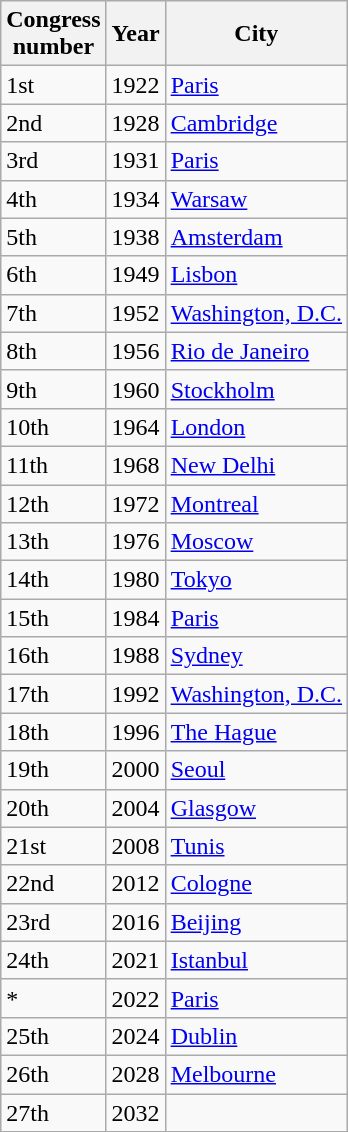<table class="wikitable">
<tr>
<th>Congress<br>number</th>
<th>Year</th>
<th>City</th>
</tr>
<tr>
<td>1st</td>
<td>1922</td>
<td> <a href='#'>Paris</a></td>
</tr>
<tr>
<td>2nd</td>
<td>1928</td>
<td> <a href='#'>Cambridge</a></td>
</tr>
<tr>
<td>3rd</td>
<td>1931</td>
<td> <a href='#'>Paris</a></td>
</tr>
<tr>
<td>4th</td>
<td>1934</td>
<td> <a href='#'>Warsaw</a></td>
</tr>
<tr>
<td>5th</td>
<td>1938</td>
<td> <a href='#'>Amsterdam</a></td>
</tr>
<tr>
<td>6th</td>
<td>1949</td>
<td> <a href='#'>Lisbon</a></td>
</tr>
<tr>
<td>7th</td>
<td>1952</td>
<td> <a href='#'>Washington, D.C.</a></td>
</tr>
<tr>
<td>8th</td>
<td>1956</td>
<td> <a href='#'>Rio de Janeiro</a></td>
</tr>
<tr>
<td>9th</td>
<td>1960</td>
<td> <a href='#'>Stockholm</a></td>
</tr>
<tr>
<td>10th</td>
<td>1964</td>
<td> <a href='#'>London</a></td>
</tr>
<tr>
<td>11th</td>
<td>1968</td>
<td> <a href='#'>New Delhi</a></td>
</tr>
<tr>
<td>12th</td>
<td>1972</td>
<td> <a href='#'>Montreal</a></td>
</tr>
<tr>
<td>13th</td>
<td>1976</td>
<td> <a href='#'>Moscow</a></td>
</tr>
<tr>
<td>14th</td>
<td>1980</td>
<td> <a href='#'>Tokyo</a></td>
</tr>
<tr>
<td>15th</td>
<td>1984</td>
<td> <a href='#'>Paris</a></td>
</tr>
<tr>
<td>16th</td>
<td>1988</td>
<td> <a href='#'>Sydney</a></td>
</tr>
<tr>
<td>17th</td>
<td>1992</td>
<td> <a href='#'>Washington, D.C.</a></td>
</tr>
<tr>
<td>18th</td>
<td>1996</td>
<td> <a href='#'>The Hague</a></td>
</tr>
<tr>
<td>19th</td>
<td>2000</td>
<td> <a href='#'>Seoul</a></td>
</tr>
<tr>
<td>20th</td>
<td>2004</td>
<td> <a href='#'>Glasgow</a></td>
</tr>
<tr>
<td>21st</td>
<td>2008</td>
<td> <a href='#'>Tunis</a></td>
</tr>
<tr>
<td>22nd</td>
<td>2012</td>
<td> <a href='#'>Cologne</a></td>
</tr>
<tr>
<td>23rd</td>
<td>2016</td>
<td> <a href='#'>Beijing</a></td>
</tr>
<tr>
<td>24th</td>
<td>2021</td>
<td> <a href='#'>Istanbul</a></td>
</tr>
<tr>
<td>*</td>
<td>2022</td>
<td> <a href='#'>Paris</a></td>
</tr>
<tr>
<td>25th</td>
<td>2024</td>
<td> <a href='#'>Dublin</a></td>
</tr>
<tr>
<td>26th</td>
<td>2028</td>
<td> <a href='#'>Melbourne</a></td>
</tr>
<tr>
<td>27th</td>
<td>2032</td>
<td></td>
</tr>
</table>
